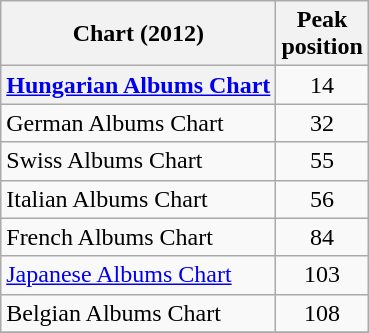<table class="wikitable sortable plainrowheaders" style="text-align:center;">
<tr>
<th>Chart (2012)</th>
<th>Peak<br>position</th>
</tr>
<tr>
<th scope="row"><a href='#'>Hungarian Albums Chart</a></th>
<td align=center>14</td>
</tr>
<tr>
<td align=left>German Albums Chart</td>
<td style="text-align:center;">32</td>
</tr>
<tr>
<td align=left>Swiss Albums Chart</td>
<td style="text-align:center;">55</td>
</tr>
<tr>
<td align="left">Italian Albums Chart</td>
<td style="text-align:center;">56</td>
</tr>
<tr>
<td align=left>French Albums Chart</td>
<td style="text-align:center;">84</td>
</tr>
<tr>
<td align=left><a href='#'>Japanese Albums Chart</a></td>
<td style="text-align:center;">103</td>
</tr>
<tr>
<td align=left>Belgian Albums Chart</td>
<td style="text-align:center;">108</td>
</tr>
<tr>
</tr>
</table>
